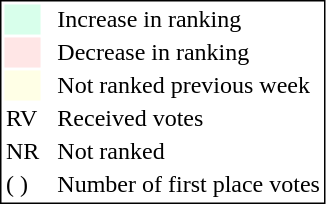<table style="border:1px solid black;">
<tr>
<td style="background:#D8FFEB; width:20px;"></td>
<td> </td>
<td>Increase in ranking</td>
</tr>
<tr>
<td style="background:#FFE6E6; width:20px;"></td>
<td> </td>
<td>Decrease in ranking</td>
</tr>
<tr>
<td style="background:#FFFFE6; width:20px;"></td>
<td> </td>
<td>Not ranked previous week</td>
</tr>
<tr>
<td>RV</td>
<td> </td>
<td>Received votes</td>
</tr>
<tr>
<td>NR</td>
<td> </td>
<td>Not ranked</td>
</tr>
<tr>
<td>( )</td>
<td> </td>
<td>Number of first place votes</td>
</tr>
</table>
